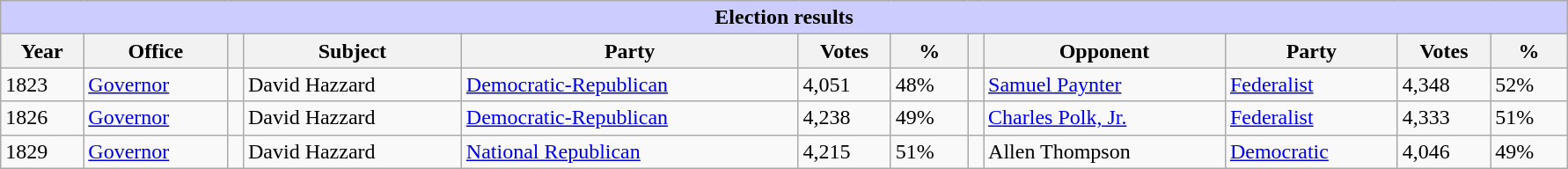<table class=wikitable style="width: 94%" style="text-align: center;" align="center">
<tr bgcolor=#cccccc>
<th colspan=12 style="background: #ccccff;">Election results</th>
</tr>
<tr>
<th><strong>Year</strong></th>
<th><strong>Office</strong></th>
<th></th>
<th><strong>Subject</strong></th>
<th><strong>Party</strong></th>
<th><strong>Votes</strong></th>
<th><strong>%</strong></th>
<th></th>
<th><strong>Opponent</strong></th>
<th><strong>Party</strong></th>
<th><strong>Votes</strong></th>
<th><strong>%</strong></th>
</tr>
<tr>
<td>1823</td>
<td><a href='#'>Governor</a></td>
<td></td>
<td>David Hazzard</td>
<td><a href='#'>Democratic-Republican</a></td>
<td>4,051</td>
<td>48%</td>
<td></td>
<td><a href='#'>Samuel Paynter</a></td>
<td><a href='#'>Federalist</a></td>
<td>4,348</td>
<td>52%</td>
</tr>
<tr>
<td>1826</td>
<td><a href='#'>Governor</a></td>
<td></td>
<td>David Hazzard</td>
<td><a href='#'>Democratic-Republican</a></td>
<td>4,238</td>
<td>49%</td>
<td></td>
<td><a href='#'>Charles Polk, Jr.</a></td>
<td><a href='#'>Federalist</a></td>
<td>4,333</td>
<td>51%</td>
</tr>
<tr>
<td>1829</td>
<td><a href='#'>Governor</a></td>
<td></td>
<td>David Hazzard</td>
<td><a href='#'>National Republican</a></td>
<td>4,215</td>
<td>51%</td>
<td></td>
<td>Allen Thompson</td>
<td><a href='#'>Democratic</a></td>
<td>4,046</td>
<td>49%</td>
</tr>
</table>
